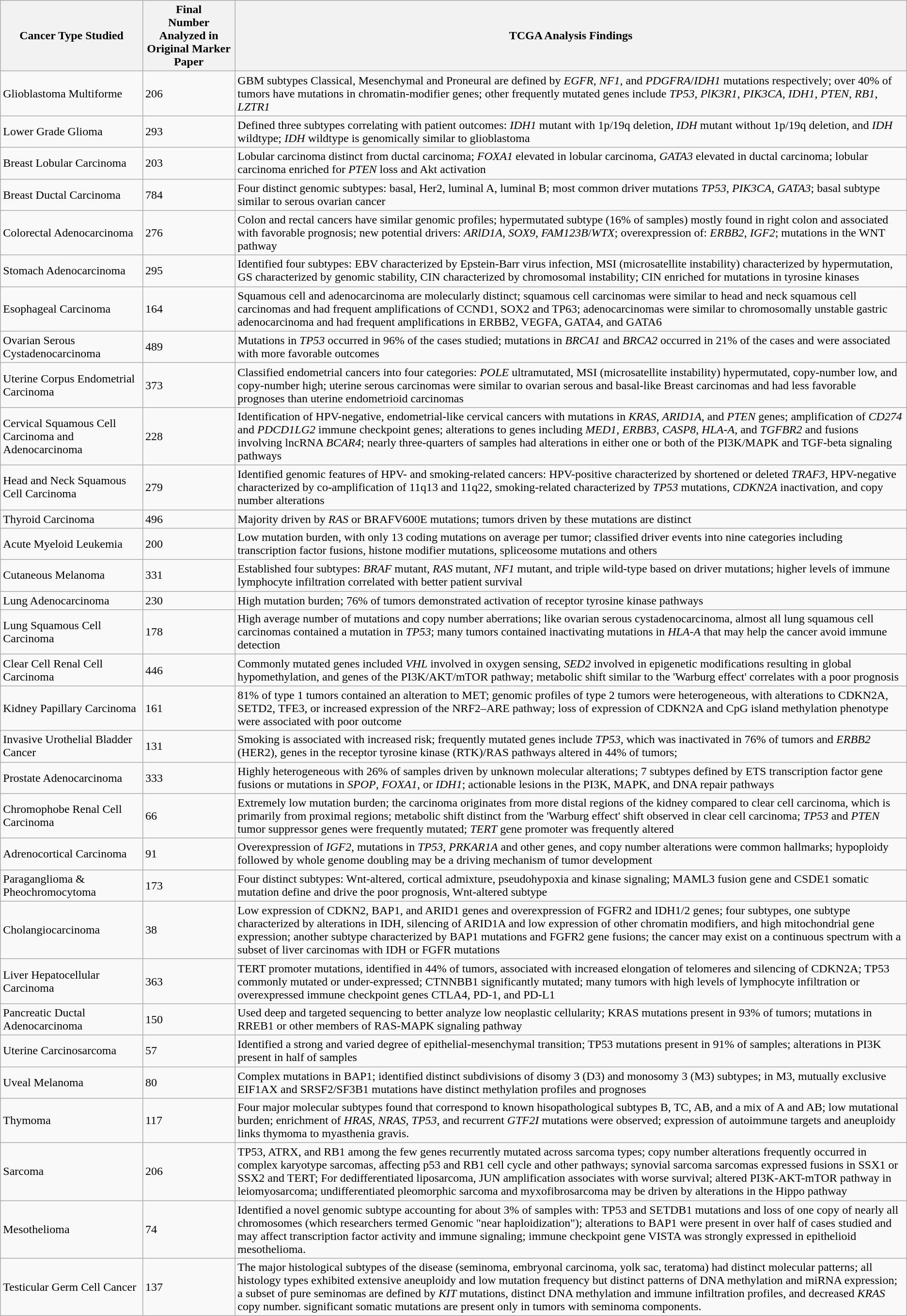<table border="1" class="wikitable">
<tr>
<th>Cancer Type Studied</th>
<th>Final<br>Number Analyzed in Original Marker Paper</th>
<th>TCGA Analysis Findings</th>
</tr>
<tr>
<td>Glioblastoma Multiforme</td>
<td>206</td>
<td>GBM subtypes Classical, Mesenchymal and Proneural are defined by <em>EGFR</em>, <em>NF1</em>, and <em>PDGFRA</em>/<em>IDH1</em> mutations respectively; over 40% of tumors have mutations in chromatin-modifier genes; other frequently mutated genes include <em>TP53</em>, <em>PlK3R1</em>, <em>PIK3CA</em>, <em>IDH1</em>, <em>PTEN</em>, <em>RB1</em>, <em>LZTR1</em></td>
</tr>
<tr>
<td>Lower Grade Glioma</td>
<td>293</td>
<td>Defined three subtypes correlating with patient outcomes: <em>IDH1</em> mutant with 1p/19q deletion, <em>IDH</em> mutant without 1p/19q deletion, and <em>IDH</em> wildtype; <em>IDH</em> wildtype is genomically similar to glioblastoma</td>
</tr>
<tr>
<td>Breast Lobular Carcinoma</td>
<td>203</td>
<td>Lobular carcinoma distinct from ductal carcinoma; <em>FOXA1</em> elevated in lobular carcinoma, <em>GATA3</em> elevated in ductal carcinoma; lobular carcinoma enriched for <em>PTEN</em> loss and Akt activation</td>
</tr>
<tr>
<td>Breast Ductal Carcinoma</td>
<td>784</td>
<td>Four distinct genomic subtypes: basal, Her2, luminal A, luminal B; most common driver mutations <em>TP53</em>, <em>PIK3CA</em>, <em>GATA3</em>; basal subtype similar to serous ovarian cancer</td>
</tr>
<tr>
<td>Colorectal Adenocarcinoma</td>
<td>276</td>
<td>Colon and rectal cancers have similar genomic profiles; hypermutated subtype (16% of samples) mostly found in right colon and associated with favorable prognosis; new potential drivers: <em>ARlD1A</em>, <em>SOX9</em>, <em>FAM123B</em>/<em>WTX</em>; overexpression of: <em>ERBB2</em>, <em>IGF2</em>; mutations in the WNT pathway</td>
</tr>
<tr>
<td>Stomach Adenocarcinoma</td>
<td>295</td>
<td>Identified four subtypes: EBV characterized by Epstein-Barr virus infection, MSI (microsatellite instability) characterized by hypermutation, GS characterized by genomic stability, CIN characterized by chromosomal instability; CIN enriched for mutations in tyrosine kinases</td>
</tr>
<tr>
<td>Esophageal Carcinoma</td>
<td>164</td>
<td>Squamous cell and adenocarcinoma are molecularly distinct; squamous cell carcinomas were similar to head and neck squamous cell carcinomas and had frequent amplifications of CCND1, SOX2 and TP63; adenocarcinomas were similar to chromosomally unstable gastric adenocarcinoma and had frequent amplifications in ERBB2, VEGFA, GATA4, and GATA6</td>
</tr>
<tr>
<td>Ovarian Serous Cystadenocarcinoma</td>
<td>489</td>
<td>Mutations in <em>TP53</em> occurred in 96% of the cases studied; mutations in <em>BRCA1</em> and <em>BRCA2</em> occurred in 21% of the cases and were associated with more favorable outcomes</td>
</tr>
<tr>
<td>Uterine Corpus Endometrial Carcinoma</td>
<td>373</td>
<td>Classified endometrial cancers into four categories: <em>POLE</em> ultramutated, MSI (microsatellite instability) hypermutated, copy-number low, and copy-number high; uterine serous carcinomas were similar to ovarian serous and basal-like Breast carcinomas and had less favorable prognoses than uterine endometrioid carcinomas</td>
</tr>
<tr>
<td>Cervical Squamous Cell Carcinoma and Adenocarcinoma</td>
<td>228</td>
<td>Identification of HPV-negative, endometrial-like cervical cancers with mutations in <em>KRAS</em>, <em>ARID1A</em>, and <em>PTEN</em> genes; amplification of <em>CD274</em> and <em>PDCD1LG2</em> immune checkpoint genes; alterations to genes including <em>MED1</em>, <em>ERBB3</em>, <em>CASP8</em>, <em>HLA-A</em>, and <em>TGFBR2</em> and fusions involving lncRNA <em>BCAR4</em>; nearly three-quarters of samples had alterations in either one or both of the PI3K/MAPK and TGF-beta signaling pathways</td>
</tr>
<tr>
<td>Head and Neck Squamous Cell Carcinoma</td>
<td>279</td>
<td>Identified genomic features of HPV- and smoking-related cancers: HPV-positive characterized by shortened or deleted <em>TRAF3</em>, HPV-negative characterized by co-amplification of 11q13 and 11q22, smoking-related characterized by <em>TP53</em> mutations, <em>CDKN2A</em> inactivation, and copy number alterations</td>
</tr>
<tr>
<td>Thyroid Carcinoma</td>
<td>496</td>
<td>Majority driven by <em>RAS</em> or BRAFV600E mutations; tumors driven by these mutations are distinct</td>
</tr>
<tr>
<td>Acute Myeloid Leukemia</td>
<td>200</td>
<td>Low mutation burden, with only 13 coding mutations on average per tumor; classified driver events into nine categories including transcription factor fusions, histone modifier mutations, spliceosome mutations and others</td>
</tr>
<tr>
<td>Cutaneous Melanoma</td>
<td>331</td>
<td>Established four subtypes: <em>BRAF</em> mutant, <em>RAS</em> mutant, <em>NF1</em> mutant, and triple wild-type based on driver mutations; higher levels of immune lymphocyte infiltration correlated with better patient survival</td>
</tr>
<tr>
<td>Lung Adenocarcinoma</td>
<td>230</td>
<td>High mutation burden; 76% of tumors demonstrated activation of receptor tyrosine kinase pathways</td>
</tr>
<tr>
<td>Lung Squamous Cell Carcinoma</td>
<td>178</td>
<td>High average number of mutations and copy number aberrations; like ovarian serous cystadenocarcinoma, almost all lung squamous cell carcinomas contained a mutation in <em>TP53</em>; many tumors contained inactivating mutations in <em>HLA-A</em> that may help the cancer avoid immune detection</td>
</tr>
<tr>
<td>Clear Cell Renal Cell Carcinoma</td>
<td>446</td>
<td>Commonly mutated genes included <em>VHL</em> involved in oxygen sensing, <em>SED2</em> involved in epigenetic modifications resulting in global hypomethylation, and genes of the PI3K/AKT/mTOR pathway; metabolic shift similar to the 'Warburg effect' correlates with a poor prognosis</td>
</tr>
<tr>
<td>Kidney Papillary Carcinoma</td>
<td>161</td>
<td>81% of type 1 tumors contained an alteration to MET; genomic profiles of type 2 tumors were heterogeneous, with alterations to CDKN2A, SETD2, TFE3, or increased expression of the NRF2–ARE pathway; loss of expression of CDKN2A and CpG island methylation phenotype were associated with poor outcome</td>
</tr>
<tr>
<td>Invasive Urothelial Bladder Cancer</td>
<td>131</td>
<td>Smoking is associated with increased risk; frequently mutated genes include <em>TP53,</em> which was inactivated in 76% of tumors and <em>ERBB2</em> (HER2), genes in the receptor tyrosine kinase (RTK)/RAS pathways altered in 44% of tumors;</td>
</tr>
<tr>
<td>Prostate Adenocarcinoma</td>
<td>333</td>
<td>Highly heterogeneous with 26% of samples driven by unknown molecular alterations; 7 subtypes defined by ETS transcription factor gene fusions or mutations in <em>SPOP</em>, <em>FOXA1</em>, or <em>IDH1</em>; actionable lesions in the PI3K, MAPK, and DNA repair pathways</td>
</tr>
<tr>
<td>Chromophobe Renal Cell Carcinoma</td>
<td>66</td>
<td>Extremely low mutation burden; the carcinoma originates from more distal regions of the kidney compared to clear cell carcinoma, which is primarily from proximal regions; metabolic shift distinct from the 'Warburg effect' shift observed in clear cell carcinoma; <em>TP53</em> and <em>PTEN</em> tumor suppressor genes were frequently mutated; <em>TERT</em> gene promoter was frequently altered</td>
</tr>
<tr>
<td>Adrenocortical Carcinoma</td>
<td>91</td>
<td>Overexpression of <em>IGF2</em>, mutations in <em>TP53</em>, <em>PRKAR1A</em> and other genes, and copy number alterations were common hallmarks; hypoploidy followed by whole genome doubling may be a driving mechanism of tumor development</td>
</tr>
<tr>
<td>Paraganglioma & Pheochromocytoma</td>
<td>173</td>
<td>Four distinct subtypes: Wnt-altered, cortical admixture, pseudohypoxia and kinase signaling; MAML3 fusion gene and CSDE1 somatic mutation define and drive the poor prognosis, Wnt-altered subtype</td>
</tr>
<tr>
<td>Cholangiocarcinoma</td>
<td>38</td>
<td>Low expression of CDKN2, BAP1, and ARID1 genes and overexpression of FGFR2 and IDH1/2 genes; four subtypes, one subtype characterized by alterations in IDH, silencing of ARID1A and low expression of other chromatin modifiers, and high mitochondrial gene expression; another subtype characterized by BAP1 mutations and FGFR2 gene fusions; the cancer may exist on a continuous spectrum with a subset of liver carcinomas with IDH or FGFR mutations</td>
</tr>
<tr>
<td>Liver Hepatocellular Carcinoma</td>
<td>363</td>
<td>TERT promoter mutations, identified in 44% of tumors, associated with increased elongation of telomeres and silencing of CDKN2A; TP53 commonly mutated or under-expressed; CTNNBB1 significantly mutated; many tumors with high levels of lymphocyte infiltration or overexpressed immune checkpoint genes CTLA4, PD-1, and PD-L1</td>
</tr>
<tr>
<td>Pancreatic Ductal Adenocarcinoma</td>
<td>150</td>
<td>Used deep and targeted sequencing to better analyze low neoplastic cellularity; KRAS mutations present in 93% of tumors; mutations in RREB1 or other members of RAS-MAPK signaling pathway</td>
</tr>
<tr>
<td>Uterine Carcinosarcoma</td>
<td>57</td>
<td>Identified a strong and varied degree of epithelial-mesenchymal transition; TP53 mutations present in 91% of samples; alterations in PI3K present in half of samples</td>
</tr>
<tr>
<td>Uveal Melanoma</td>
<td>80</td>
<td>Complex mutations in BAP1; identified distinct subdivisions of disomy 3 (D3) and monosomy 3 (M3) subtypes; in M3, mutually exclusive EIF1AX and SRSF2/SF3B1 mutations have distinct methylation profiles and prognoses</td>
</tr>
<tr>
<td>Thymoma</td>
<td>117</td>
<td>Four major molecular subtypes found that correspond to known hisopathological subtypes B, TC, AB, and a mix of A and AB; low mutational burden; enrichment of <em>HRAS</em>, <em>NRAS</em>, <em>TP53</em>, and recurrent <em>GTF2I</em> mutations were observed; expression of autoimmune targets and aneuploidy links thymoma to myasthenia gravis.</td>
</tr>
<tr>
<td>Sarcoma</td>
<td>206</td>
<td>TP53, ATRX, and RB1 among the few genes recurrently mutated across sarcoma types; copy number alterations frequently occurred in complex karyotype sarcomas, affecting p53 and RB1 cell cycle and other pathways; synovial sarcoma sarcomas expressed fusions in SSX1 or SSX2 and TERT; For dedifferentiated liposarcoma, JUN amplification associates with worse survival; altered PI3K-AKT-mTOR pathway in leiomyosarcoma; undifferentiated pleomorphic sarcoma and myxofibrosarcoma may be driven by alterations in the Hippo pathway</td>
</tr>
<tr>
<td>Mesothelioma</td>
<td>74</td>
<td>Identified a novel genomic subtype accounting for about 3% of samples with: TP53 and SETDB1 mutations and loss of one copy of nearly all chromosomes (which researchers termed Genomic "near haploidization"); alterations to BAP1 were present in over half of cases studied and may affect transcription factor activity and immune signaling; immune checkpoint gene VISTA was strongly expressed in epithelioid mesothelioma.</td>
</tr>
<tr>
<td>Testicular Germ Cell Cancer</td>
<td>137</td>
<td>The major histological subtypes of the disease (seminoma, embryonal carcinoma, yolk sac, teratoma) had distinct molecular patterns; all histology types exhibited extensive aneuploidy and low mutation frequency but distinct patterns of DNA methylation and miRNA expression; a subset of pure seminomas are defined by <em>KIT</em> mutations, distinct DNA methylation and immune infiltration profiles, and decreased <em>KRAS</em> copy number. significant somatic mutations are present only in tumors with seminoma components.</td>
</tr>
</table>
